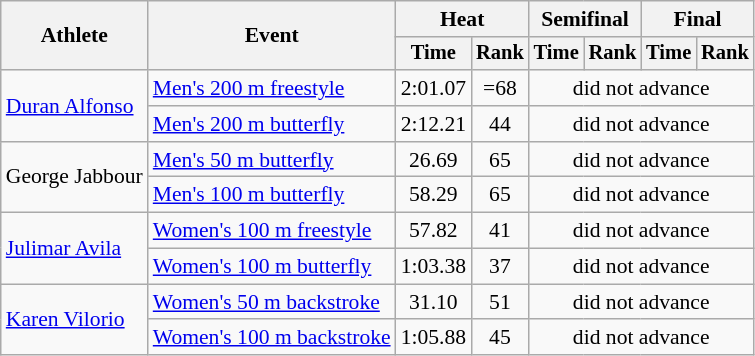<table class=wikitable style="font-size:90%">
<tr>
<th rowspan="2">Athlete</th>
<th rowspan="2">Event</th>
<th colspan="2">Heat</th>
<th colspan="2">Semifinal</th>
<th colspan="2">Final</th>
</tr>
<tr style="font-size:95%">
<th>Time</th>
<th>Rank</th>
<th>Time</th>
<th>Rank</th>
<th>Time</th>
<th>Rank</th>
</tr>
<tr align=center>
<td align=left rowspan=2><a href='#'>Duran Alfonso</a></td>
<td align=left><a href='#'>Men's 200 m freestyle</a></td>
<td>2:01.07</td>
<td>=68</td>
<td colspan=4>did not advance</td>
</tr>
<tr align=center>
<td align=left><a href='#'>Men's 200 m butterfly</a></td>
<td>2:12.21</td>
<td>44</td>
<td colspan=4>did not advance</td>
</tr>
<tr align=center>
<td align=left rowspan=2>George Jabbour</td>
<td align=left><a href='#'>Men's 50 m butterfly</a></td>
<td>26.69</td>
<td>65</td>
<td colspan=4>did not advance</td>
</tr>
<tr align=center>
<td align=left><a href='#'>Men's 100 m butterfly</a></td>
<td>58.29</td>
<td>65</td>
<td colspan=4>did not advance</td>
</tr>
<tr align=center>
<td align=left rowspan=2><a href='#'>Julimar Avila</a></td>
<td align=left><a href='#'>Women's 100 m freestyle</a></td>
<td>57.82</td>
<td>41</td>
<td colspan=4>did not advance</td>
</tr>
<tr align=center>
<td align=left><a href='#'>Women's 100 m butterfly</a></td>
<td>1:03.38</td>
<td>37</td>
<td colspan=4>did not advance</td>
</tr>
<tr align=center>
<td align=left rowspan=2><a href='#'>Karen Vilorio</a></td>
<td align=left><a href='#'>Women's 50 m backstroke</a></td>
<td>31.10</td>
<td>51</td>
<td colspan=4>did not advance</td>
</tr>
<tr align=center>
<td align=left><a href='#'>Women's 100 m backstroke</a></td>
<td>1:05.88</td>
<td>45</td>
<td colspan=4>did not advance</td>
</tr>
</table>
